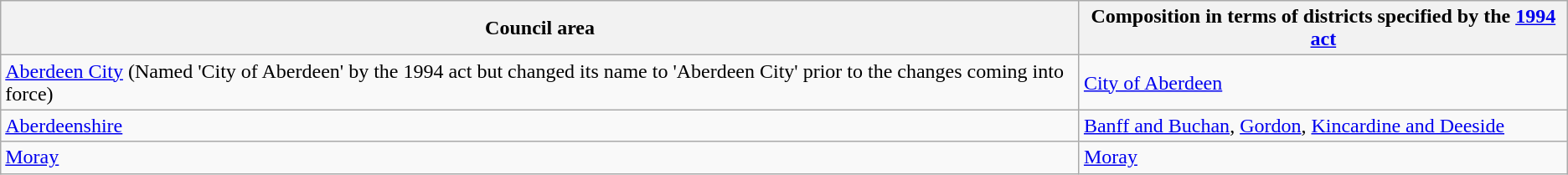<table class="wikitable">
<tr>
<th>Council area</th>
<th>Composition in terms of districts specified by the <a href='#'>1994 act</a></th>
</tr>
<tr>
<td><a href='#'>Aberdeen City</a> (Named 'City of Aberdeen' by the 1994 act but changed its name to 'Aberdeen City' prior to the changes coming into force)</td>
<td><a href='#'>City of Aberdeen</a></td>
</tr>
<tr>
<td><a href='#'>Aberdeenshire</a></td>
<td><a href='#'>Banff and Buchan</a>, <a href='#'>Gordon</a>, <a href='#'>Kincardine and Deeside</a></td>
</tr>
<tr>
<td><a href='#'>Moray</a></td>
<td><a href='#'>Moray</a></td>
</tr>
</table>
